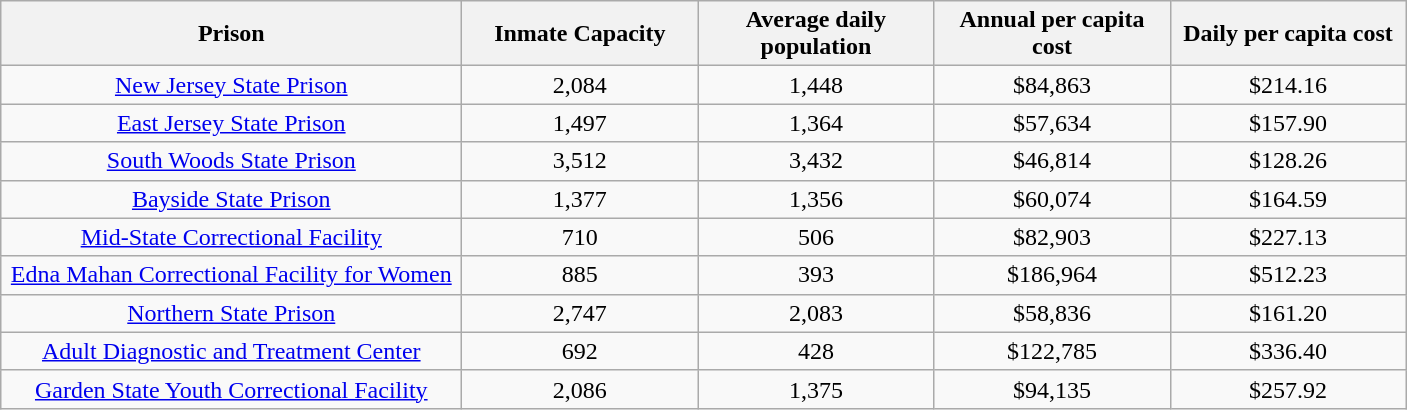<table class="wikitable sortable" border="1" style="text-align:center">
<tr>
<th scope=col width=300>Prison</th>
<th scope=col width=150>Inmate Capacity</th>
<th scope=col width=150>Average daily population</th>
<th scope=col width=150>Annual per capita cost</th>
<th scope=col width=150>Daily per capita cost</th>
</tr>
<tr>
<td><a href='#'>New Jersey State Prison</a></td>
<td>2,084</td>
<td>1,448</td>
<td>$84,863</td>
<td>$214.16</td>
</tr>
<tr>
<td><a href='#'>East Jersey State Prison</a></td>
<td>1,497</td>
<td>1,364</td>
<td>$57,634</td>
<td>$157.90</td>
</tr>
<tr>
<td><a href='#'>South Woods State Prison</a></td>
<td>3,512</td>
<td>3,432</td>
<td>$46,814</td>
<td>$128.26</td>
</tr>
<tr>
<td><a href='#'>Bayside State Prison</a></td>
<td>1,377</td>
<td>1,356</td>
<td>$60,074</td>
<td>$164.59</td>
</tr>
<tr>
<td><a href='#'>Mid-State Correctional Facility</a></td>
<td>710</td>
<td>506</td>
<td>$82,903</td>
<td>$227.13</td>
</tr>
<tr>
<td><a href='#'>Edna Mahan Correctional Facility for Women</a></td>
<td>885</td>
<td>393</td>
<td>$186,964</td>
<td>$512.23</td>
</tr>
<tr>
<td><a href='#'>Northern State Prison</a></td>
<td>2,747</td>
<td>2,083</td>
<td>$58,836</td>
<td>$161.20</td>
</tr>
<tr>
<td><a href='#'>Adult Diagnostic and Treatment Center</a></td>
<td>692</td>
<td>428</td>
<td>$122,785</td>
<td>$336.40</td>
</tr>
<tr>
<td><a href='#'>Garden State Youth Correctional Facility</a></td>
<td>2,086</td>
<td>1,375</td>
<td>$94,135</td>
<td>$257.92</td>
</tr>
</table>
